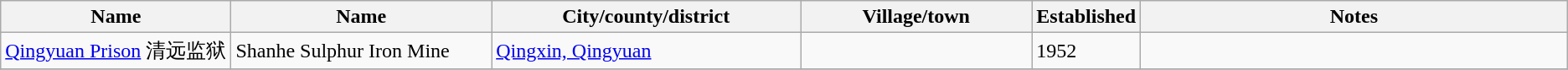<table class="wikitable">
<tr>
<th width=15%>Name</th>
<th width=17%>Name</th>
<th width=20%>City/county/district</th>
<th width=15%>Village/town</th>
<th width=5%>Established</th>
<th width=28%>Notes</th>
</tr>
<tr>
<td><a href='#'>Qingyuan Prison</a> 清远监狱</td>
<td>Shanhe Sulphur Iron Mine</td>
<td><a href='#'>Qingxin, Qingyuan</a></td>
<td></td>
<td>1952</td>
<td></td>
</tr>
<tr>
</tr>
</table>
